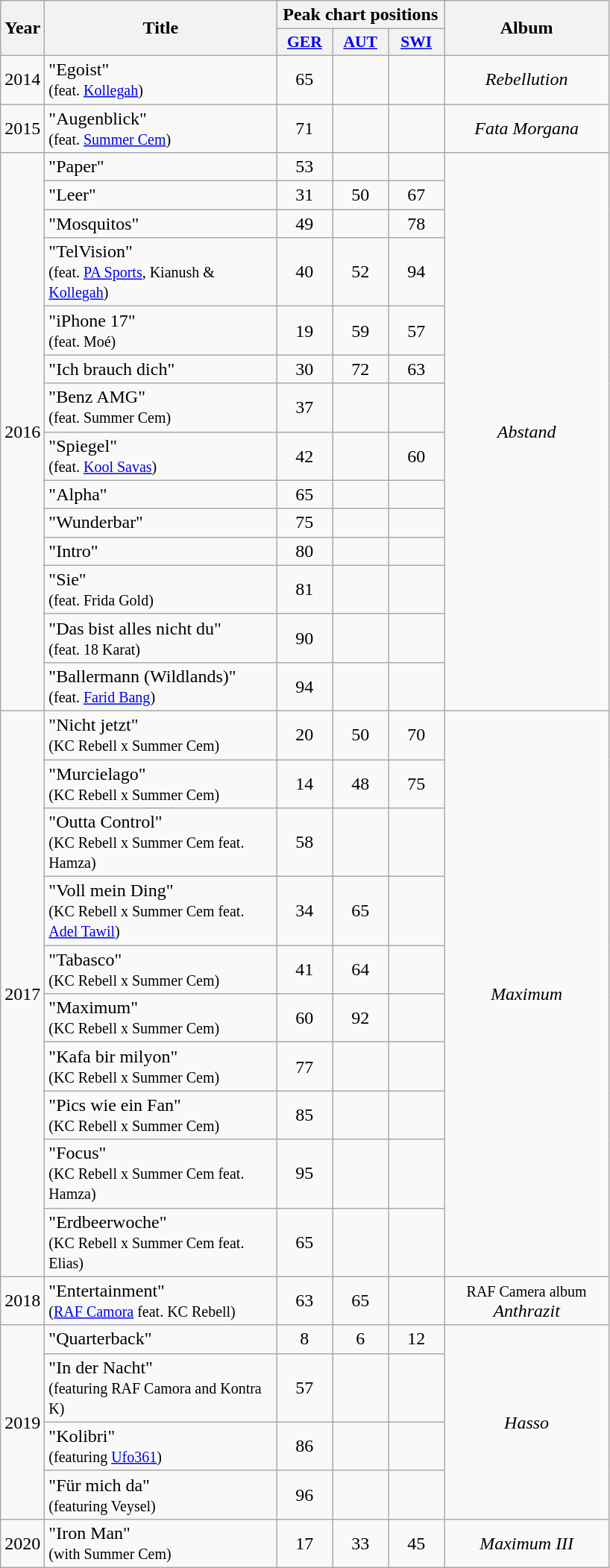<table class="wikitable">
<tr style="background: #eeeeee;">
<th style="width: 20px;" rowspan="2">Year</th>
<th style="width: 200px;" rowspan="2">Title</th>
<th colspan="3">Peak chart positions</th>
<th style="width: 140px;" rowspan="2">Album</th>
</tr>
<tr style="background: #eeeeee;">
<th scope="col" style="width:3em;font-size:90%;"><a href='#'>GER</a><br></th>
<th scope="col" style="width:3em;font-size:90%;"><a href='#'>AUT</a><br></th>
<th scope="col" style="width:3em;font-size:90%;"><a href='#'>SWI</a><br></th>
</tr>
<tr>
<td>2014</td>
<td>"Egoist" <br><small>(feat. <a href='#'>Kollegah</a>)</small></td>
<td align="center">65</td>
<td align="center"></td>
<td align="center"></td>
<td align="center" rowspan=1><em>Rebellution</em></td>
</tr>
<tr>
<td>2015</td>
<td>"Augenblick" <br><small>(feat. <a href='#'>Summer Cem</a>)</small></td>
<td align="center">71</td>
<td align="center"></td>
<td align="center"></td>
<td align="center" rowspan=1><em>Fata Morgana</em></td>
</tr>
<tr>
<td rowspan=14>2016</td>
<td>"Paper"</td>
<td align="center">53</td>
<td align="center"></td>
<td align="center"></td>
<td align="center" rowspan=14><em>Abstand</em></td>
</tr>
<tr>
<td>"Leer"</td>
<td align="center">31</td>
<td align="center">50</td>
<td align="center">67</td>
</tr>
<tr>
<td>"Mosquitos"</td>
<td align="center">49</td>
<td align="center"></td>
<td align="center">78</td>
</tr>
<tr>
<td>"TelVision"  <br><small>(feat. <a href='#'>PA Sports</a>, Kianush & <a href='#'>Kollegah</a>)</small></td>
<td align="center">40</td>
<td align="center">52</td>
<td align="center">94</td>
</tr>
<tr>
<td>"iPhone 17"  <br><small>(feat. Moé)</small></td>
<td align="center">19</td>
<td align="center">59</td>
<td align="center">57</td>
</tr>
<tr>
<td>"Ich brauch dich"</td>
<td align="center">30</td>
<td align="center">72</td>
<td align="center">63</td>
</tr>
<tr>
<td>"Benz AMG" <br><small>(feat. Summer Cem)</small></td>
<td align="center">37</td>
<td align="center"></td>
<td align="center"></td>
</tr>
<tr>
<td>"Spiegel" <br><small>(feat. <a href='#'>Kool Savas</a>)</small></td>
<td align="center">42</td>
<td align="center"></td>
<td align="center">60</td>
</tr>
<tr>
<td>"Alpha"</td>
<td align="center">65</td>
<td align="center"></td>
<td align="center"></td>
</tr>
<tr>
<td>"Wunderbar"</td>
<td align="center">75</td>
<td align="center"></td>
<td align="center"></td>
</tr>
<tr>
<td>"Intro"</td>
<td align="center">80</td>
<td align="center"></td>
<td align="center"></td>
</tr>
<tr>
<td>"Sie" <br><small>(feat. Frida Gold)</small></td>
<td align="center">81</td>
<td align="center"></td>
<td align="center"></td>
</tr>
<tr>
<td>"Das bist alles nicht du" <br><small>(feat. 18 Karat)</small></td>
<td align="center">90</td>
<td align="center"></td>
<td align="center"></td>
</tr>
<tr>
<td>"Ballermann (Wildlands)" <br><small>(feat. <a href='#'>Farid Bang</a>)</small></td>
<td align="center">94</td>
<td align="center"></td>
<td align="center"></td>
</tr>
<tr>
<td rowspan=10>2017</td>
<td>"Nicht jetzt" <br><small>(KC Rebell x Summer Cem)</small></td>
<td align="center">20</td>
<td align="center">50</td>
<td align="center">70</td>
<td align="center" rowspan=10><em>Maximum</em></td>
</tr>
<tr>
<td>"Murcielago" <br><small>(KC Rebell x Summer Cem)</small></td>
<td align="center">14</td>
<td align="center">48</td>
<td align="center">75</td>
</tr>
<tr>
<td>"Outta Control" <br><small>(KC Rebell x Summer Cem feat. Hamza)</small></td>
<td align="center">58</td>
<td align="center"></td>
<td align="center"></td>
</tr>
<tr>
<td>"Voll mein Ding" <br><small>(KC Rebell x Summer Cem feat. <a href='#'>Adel Tawil</a>)</small></td>
<td align="center">34</td>
<td align="center">65</td>
<td align="center"></td>
</tr>
<tr>
<td>"Tabasco" <br><small>(KC Rebell x Summer Cem)</small></td>
<td align="center">41</td>
<td align="center">64</td>
<td align="center"></td>
</tr>
<tr>
<td>"Maximum" <br><small>(KC Rebell x Summer Cem)</small></td>
<td align="center">60</td>
<td align="center">92</td>
<td align="center"></td>
</tr>
<tr>
<td>"Kafa bir milyon" <br><small>(KC Rebell x Summer Cem)</small></td>
<td align="center">77</td>
<td align="center"></td>
<td align="center"></td>
</tr>
<tr>
<td>"Pics wie ein Fan" <br><small>(KC Rebell x Summer Cem)</small></td>
<td align="center">85</td>
<td align="center"></td>
<td align="center"></td>
</tr>
<tr>
<td>"Focus" <br><small>(KC Rebell x Summer Cem feat. Hamza)</small></td>
<td align="center">95</td>
<td align="center"></td>
<td align="center"></td>
</tr>
<tr>
<td>"Erdbeerwoche" <br><small>(KC Rebell x Summer Cem feat. Elias)</small></td>
<td align="center">65</td>
<td align="center"></td>
<td align="center"></td>
</tr>
<tr>
<td>2018</td>
<td>"Entertainment" <br><small>(<a href='#'>RAF Camora</a> feat. KC Rebell)</small></td>
<td align="center">63</td>
<td align="center">65</td>
<td align="center"></td>
<td align="center"><small>RAF Camera album</small><br><em>Anthrazit </em></td>
</tr>
<tr>
<td rowspan=4>2019</td>
<td>"Quarterback"</td>
<td align="center">8</td>
<td align="center">6</td>
<td align="center">12</td>
<td align="center" rowspan=4><em>Hasso</em></td>
</tr>
<tr>
<td>"In der Nacht" <br><small>(featuring RAF Camora and Kontra K)</small></td>
<td align="center">57</td>
<td align="center"></td>
<td align="center"></td>
</tr>
<tr>
<td>"Kolibri" <br><small>(featuring <a href='#'>Ufo361</a>)</small></td>
<td align="center">86</td>
<td align="center"></td>
<td align="center"></td>
</tr>
<tr>
<td>"Für mich da" <br><small>(featuring Veysel)</small></td>
<td align="center">96</td>
<td align="center"></td>
<td align="center"></td>
</tr>
<tr>
<td>2020</td>
<td>"Iron Man" <br><small>(with Summer Cem)</small></td>
<td align="center">17</td>
<td align="center">33</td>
<td align="center">45</td>
<td align="center"><em>Maximum III</em></td>
</tr>
</table>
